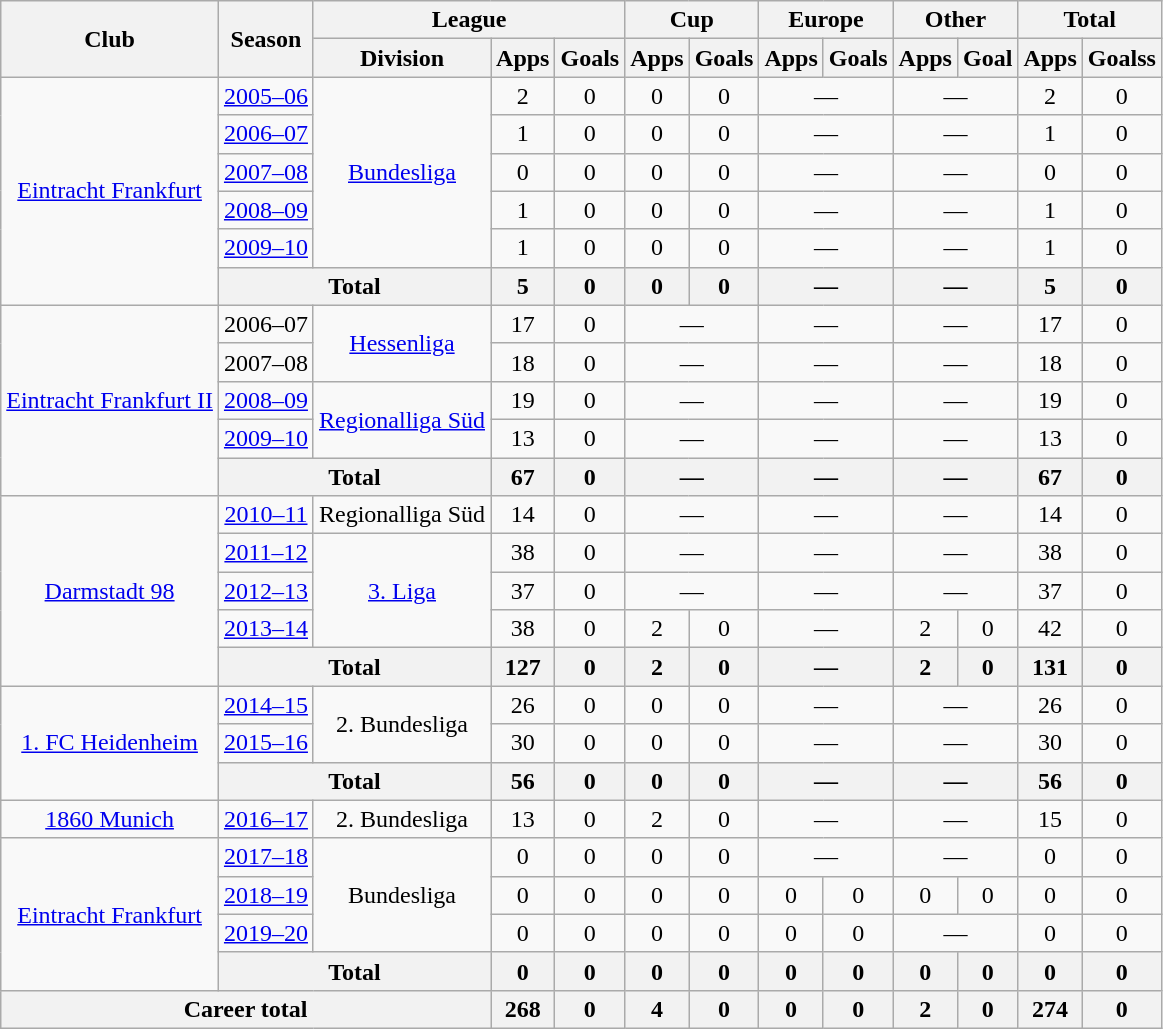<table class="wikitable" style="text-align:center">
<tr>
<th rowspan="2">Club</th>
<th rowspan="2">Season</th>
<th colspan="3">League</th>
<th colspan="2">Cup</th>
<th colspan="2">Europe</th>
<th colspan="2">Other</th>
<th colspan="2">Total</th>
</tr>
<tr>
<th>Division</th>
<th>Apps</th>
<th>Goals</th>
<th>Apps</th>
<th>Goals</th>
<th>Apps</th>
<th>Goals</th>
<th>Apps</th>
<th>Goal</th>
<th>Apps</th>
<th>Goalss</th>
</tr>
<tr>
<td rowspan="6"><a href='#'>Eintracht Frankfurt</a></td>
<td><a href='#'>2005–06</a></td>
<td rowspan="5"><a href='#'>Bundesliga</a></td>
<td>2</td>
<td>0</td>
<td>0</td>
<td>0</td>
<td colspan="2">—</td>
<td colspan="2">—</td>
<td>2</td>
<td>0</td>
</tr>
<tr>
<td><a href='#'>2006–07</a></td>
<td>1</td>
<td>0</td>
<td>0</td>
<td>0</td>
<td colspan="2">—</td>
<td colspan="2">—</td>
<td>1</td>
<td>0</td>
</tr>
<tr>
<td><a href='#'>2007–08</a></td>
<td>0</td>
<td>0</td>
<td>0</td>
<td>0</td>
<td colspan="2">—</td>
<td colspan="2">—</td>
<td>0</td>
<td>0</td>
</tr>
<tr>
<td><a href='#'>2008–09</a></td>
<td>1</td>
<td>0</td>
<td>0</td>
<td>0</td>
<td colspan="2">—</td>
<td colspan="2">—</td>
<td>1</td>
<td>0</td>
</tr>
<tr>
<td><a href='#'>2009–10</a></td>
<td>1</td>
<td>0</td>
<td>0</td>
<td>0</td>
<td colspan="2">—</td>
<td colspan="2">—</td>
<td>1</td>
<td>0</td>
</tr>
<tr>
<th colspan="2">Total</th>
<th>5</th>
<th>0</th>
<th>0</th>
<th>0</th>
<th colspan="2">—</th>
<th colspan="2">—</th>
<th>5</th>
<th>0</th>
</tr>
<tr>
<td rowspan="5"><a href='#'>Eintracht Frankfurt II</a></td>
<td>2006–07</td>
<td rowspan="2"><a href='#'>Hessenliga</a></td>
<td>17</td>
<td>0</td>
<td colspan="2">—</td>
<td colspan="2">—</td>
<td colspan="2">—</td>
<td>17</td>
<td>0</td>
</tr>
<tr>
<td>2007–08</td>
<td>18</td>
<td>0</td>
<td colspan="2">—</td>
<td colspan="2">—</td>
<td colspan="2">—</td>
<td>18</td>
<td>0</td>
</tr>
<tr>
<td><a href='#'>2008–09</a></td>
<td rowspan="2"><a href='#'>Regionalliga Süd</a></td>
<td>19</td>
<td>0</td>
<td colspan="2">—</td>
<td colspan="2">—</td>
<td colspan="2">—</td>
<td>19</td>
<td>0</td>
</tr>
<tr>
<td><a href='#'>2009–10</a></td>
<td>13</td>
<td>0</td>
<td colspan="2">—</td>
<td colspan="2">—</td>
<td colspan="2">—</td>
<td>13</td>
<td>0</td>
</tr>
<tr>
<th colspan="2">Total</th>
<th>67</th>
<th>0</th>
<th colspan="2">—</th>
<th colspan="2">—</th>
<th colspan="2">—</th>
<th>67</th>
<th>0</th>
</tr>
<tr>
<td rowspan="5"><a href='#'>Darmstadt 98</a></td>
<td><a href='#'>2010–11</a></td>
<td>Regionalliga Süd</td>
<td>14</td>
<td>0</td>
<td colspan="2">—</td>
<td colspan="2">—</td>
<td colspan="2">—</td>
<td>14</td>
<td>0</td>
</tr>
<tr>
<td><a href='#'>2011–12</a></td>
<td rowspan="3"><a href='#'>3. Liga</a></td>
<td>38</td>
<td>0</td>
<td colspan="2">—</td>
<td colspan="2">—</td>
<td colspan="2">—</td>
<td>38</td>
<td>0</td>
</tr>
<tr>
<td><a href='#'>2012–13</a></td>
<td>37</td>
<td>0</td>
<td colspan="2">—</td>
<td colspan="2">—</td>
<td colspan="2">—</td>
<td>37</td>
<td>0</td>
</tr>
<tr>
<td><a href='#'>2013–14</a></td>
<td>38</td>
<td>0</td>
<td>2</td>
<td>0</td>
<td colspan="2">—</td>
<td>2</td>
<td>0</td>
<td>42</td>
<td>0</td>
</tr>
<tr>
<th colspan="2">Total</th>
<th>127</th>
<th>0</th>
<th>2</th>
<th>0</th>
<th colspan="2">—</th>
<th>2</th>
<th>0</th>
<th>131</th>
<th>0</th>
</tr>
<tr>
<td rowspan="3"><a href='#'>1. FC Heidenheim</a></td>
<td><a href='#'>2014–15</a></td>
<td rowspan="2">2. Bundesliga</td>
<td>26</td>
<td>0</td>
<td>0</td>
<td>0</td>
<td colspan="2">—</td>
<td colspan="2">—</td>
<td>26</td>
<td>0</td>
</tr>
<tr>
<td><a href='#'>2015–16</a></td>
<td>30</td>
<td>0</td>
<td>0</td>
<td>0</td>
<td colspan="2">—</td>
<td colspan="2">—</td>
<td>30</td>
<td>0</td>
</tr>
<tr>
<th colspan="2">Total</th>
<th>56</th>
<th>0</th>
<th>0</th>
<th>0</th>
<th colspan="2">—</th>
<th colspan="2">—</th>
<th>56</th>
<th>0</th>
</tr>
<tr>
<td><a href='#'>1860 Munich</a></td>
<td><a href='#'>2016–17</a></td>
<td>2. Bundesliga</td>
<td>13</td>
<td>0</td>
<td>2</td>
<td>0</td>
<td colspan="2">—</td>
<td colspan="2">—</td>
<td>15</td>
<td>0</td>
</tr>
<tr>
<td rowspan="4"><a href='#'>Eintracht Frankfurt</a></td>
<td><a href='#'>2017–18</a></td>
<td rowspan="3">Bundesliga</td>
<td>0</td>
<td>0</td>
<td>0</td>
<td>0</td>
<td colspan="2">—</td>
<td colspan="2">—</td>
<td>0</td>
<td>0</td>
</tr>
<tr>
<td><a href='#'>2018–19</a></td>
<td>0</td>
<td>0</td>
<td>0</td>
<td>0</td>
<td>0</td>
<td>0</td>
<td>0</td>
<td>0</td>
<td>0</td>
<td>0</td>
</tr>
<tr>
<td><a href='#'>2019–20</a></td>
<td>0</td>
<td>0</td>
<td>0</td>
<td>0</td>
<td>0</td>
<td>0</td>
<td colspan="2">—</td>
<td>0</td>
<td>0</td>
</tr>
<tr>
<th colspan="2">Total</th>
<th>0</th>
<th>0</th>
<th>0</th>
<th>0</th>
<th>0</th>
<th>0</th>
<th>0</th>
<th>0</th>
<th>0</th>
<th>0</th>
</tr>
<tr>
<th colspan="3">Career total</th>
<th>268</th>
<th>0</th>
<th>4</th>
<th>0</th>
<th>0</th>
<th>0</th>
<th>2</th>
<th>0</th>
<th>274</th>
<th>0</th>
</tr>
</table>
